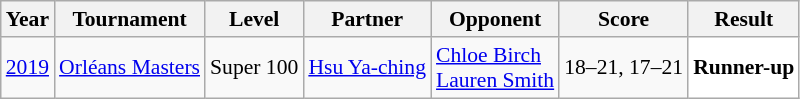<table class="sortable wikitable" style="font-size: 90%;">
<tr>
<th>Year</th>
<th>Tournament</th>
<th>Level</th>
<th>Partner</th>
<th>Opponent</th>
<th>Score</th>
<th>Result</th>
</tr>
<tr>
<td align="center"><a href='#'>2019</a></td>
<td align="left"><a href='#'>Orléans Masters</a></td>
<td align="left">Super 100</td>
<td align="left"> <a href='#'>Hsu Ya-ching</a></td>
<td align="left"> <a href='#'>Chloe Birch</a><br> <a href='#'>Lauren Smith</a></td>
<td align="left">18–21, 17–21</td>
<td style="text-align:left; background:white"> <strong>Runner-up</strong></td>
</tr>
</table>
